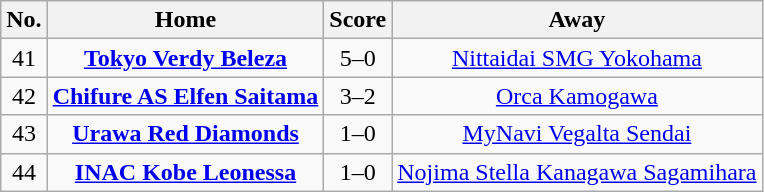<table class="wikitable" style="text-align: center">
<tr>
<th>No.</th>
<th>Home</th>
<th>Score</th>
<th>Away</th>
</tr>
<tr>
<td>41</td>
<td><strong><a href='#'>Tokyo Verdy Beleza</a></strong></td>
<td>5–0</td>
<td><a href='#'>Nittaidai SMG Yokohama</a></td>
</tr>
<tr>
<td>42</td>
<td><strong><a href='#'>Chifure AS Elfen Saitama</a></strong></td>
<td>3–2</td>
<td><a href='#'>Orca Kamogawa</a></td>
</tr>
<tr>
<td>43</td>
<td><strong><a href='#'>Urawa Red Diamonds</a></strong></td>
<td>1–0</td>
<td><a href='#'>MyNavi Vegalta Sendai</a></td>
</tr>
<tr>
<td>44</td>
<td><strong><a href='#'>INAC Kobe Leonessa</a></strong></td>
<td>1–0</td>
<td><a href='#'>Nojima Stella Kanagawa Sagamihara</a></td>
</tr>
</table>
